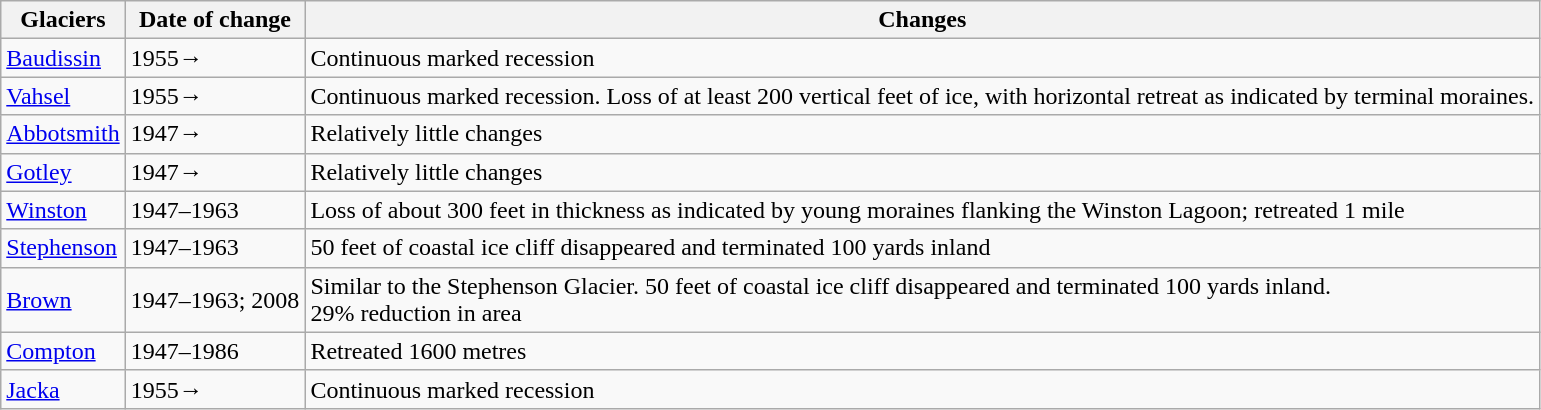<table class="wikitable sortable">
<tr>
<th>Glaciers</th>
<th>Date of change</th>
<th>Changes</th>
</tr>
<tr>
<td><a href='#'>Baudissin</a></td>
<td>1955→</td>
<td>Continuous marked recession</td>
</tr>
<tr>
<td><a href='#'>Vahsel</a></td>
<td>1955→</td>
<td>Continuous marked recession. Loss of at least 200 vertical feet of ice, with horizontal retreat as indicated by terminal moraines.</td>
</tr>
<tr>
<td><a href='#'>Abbotsmith</a></td>
<td>1947→</td>
<td>Relatively little changes</td>
</tr>
<tr>
<td><a href='#'>Gotley</a></td>
<td>1947→</td>
<td>Relatively little changes</td>
</tr>
<tr>
<td><a href='#'>Winston</a></td>
<td>1947–1963</td>
<td>Loss of about 300 feet in thickness as indicated by young moraines flanking the Winston Lagoon; retreated 1 mile</td>
</tr>
<tr>
<td><a href='#'>Stephenson</a></td>
<td>1947–1963</td>
<td>50 feet of coastal ice cliff disappeared and terminated 100 yards inland</td>
</tr>
<tr>
<td><a href='#'>Brown</a></td>
<td>1947–1963; 2008</td>
<td>Similar to the Stephenson Glacier. 50 feet of coastal ice cliff disappeared and terminated 100 yards inland.<br>29% reduction in area</td>
</tr>
<tr>
<td><a href='#'>Compton</a></td>
<td>1947–1986</td>
<td>Retreated 1600 metres</td>
</tr>
<tr>
<td><a href='#'>Jacka</a></td>
<td>1955→</td>
<td>Continuous marked recession</td>
</tr>
</table>
